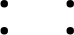<table>
<tr>
<td><br><ul><li></li><li></li></ul></td>
<td><br><ul><li></li><li></li></ul></td>
</tr>
</table>
